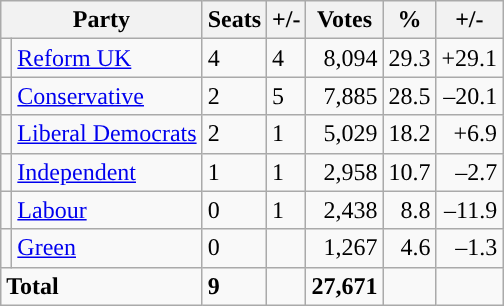<table class="wikitable sortable">
<tr>
<th colspan="2">Party</th>
<th>Seats</th>
<th>+/-</th>
<th>Votes</th>
<th>%</th>
<th>+/-</th>
</tr>
<tr>
<td style="background-color: "></td>
<td><a href='#'>Reform UK</a></td>
<td>4</td>
<td> 4</td>
<td style="text-align:right;">8,094</td>
<td style="text-align:right;">29.3</td>
<td style="text-align:right;">+29.1</td>
</tr>
<tr>
<td style="background-color: "></td>
<td><a href='#'>Conservative</a></td>
<td>2</td>
<td> 5</td>
<td style="text-align:right;">7,885</td>
<td style="text-align:right;">28.5</td>
<td style="text-align:right;">–20.1</td>
</tr>
<tr>
<td style="background-color: "></td>
<td><a href='#'>Liberal Democrats</a></td>
<td>2</td>
<td> 1</td>
<td style="text-align:right;">5,029</td>
<td style="text-align:right;">18.2</td>
<td style="text-align:right;">+6.9</td>
</tr>
<tr>
<td style="background-color: "></td>
<td><a href='#'>Independent</a></td>
<td>1</td>
<td> 1</td>
<td style="text-align:right;">2,958</td>
<td style="text-align:right;">10.7</td>
<td style="text-align:right;">–2.7</td>
</tr>
<tr>
<td style="background-color: "></td>
<td><a href='#'>Labour</a></td>
<td>0</td>
<td> 1</td>
<td style="text-align:right;">2,438</td>
<td style="text-align:right;">8.8</td>
<td style="text-align:right;">–11.9</td>
</tr>
<tr>
<td style="background-color: "></td>
<td><a href='#'>Green</a></td>
<td>0</td>
<td></td>
<td style="text-align:right;">1,267</td>
<td style="text-align:right;">4.6</td>
<td style="text-align:right;">–1.3</td>
</tr>
<tr>
<td colspan="2"><strong>Total</strong></td>
<td><strong>9</strong></td>
<td></td>
<td style="text-align:right;"><strong>27,671</strong></td>
<td style="text-align:right;"></td>
<td style="text-align:right;"></td>
</tr>
</table>
